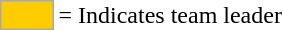<table>
<tr>
<td style="background-color:#FFCC00; border:1px solid #aaaaaa; width:2em;"></td>
<td>= Indicates team leader</td>
</tr>
</table>
